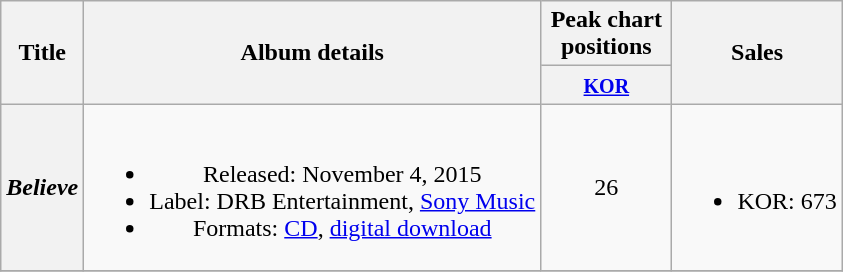<table class="wikitable plainrowheaders" style="text-align:center;">
<tr>
<th scope="col" rowspan="2">Title</th>
<th scope="col" rowspan="2">Album details</th>
<th scope="col" colspan="1" style="width:5em;">Peak chart positions</th>
<th scope="col" rowspan="2">Sales</th>
</tr>
<tr>
<th><small><a href='#'>KOR</a></small><br></th>
</tr>
<tr>
<th scope="row"><em>Believe</em></th>
<td><br><ul><li>Released: November 4, 2015</li><li>Label: DRB Entertainment, <a href='#'>Sony Music</a></li><li>Formats: <a href='#'>CD</a>, <a href='#'>digital download</a></li></ul></td>
<td>26</td>
<td><br><ul><li>KOR: 673</li></ul></td>
</tr>
<tr>
</tr>
</table>
